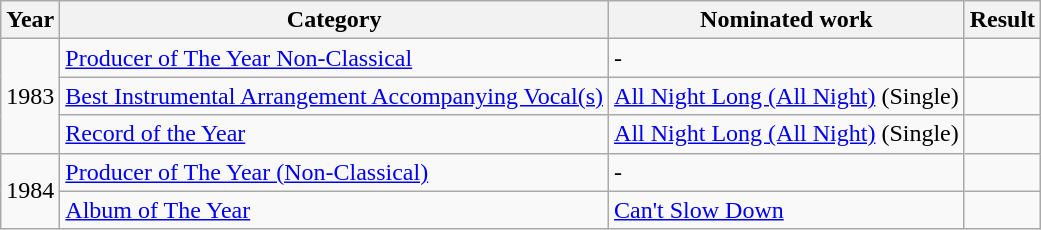<table class="wikitable sortable">
<tr>
<th>Year</th>
<th>Category</th>
<th>Nominated work</th>
<th>Result</th>
</tr>
<tr>
<td rowspan=3>1983</td>
<td><a href='#'>Producer of The Year Non-Classical</a></td>
<td>-</td>
<td></td>
</tr>
<tr>
<td><a href='#'>Best Instrumental Arrangement Accompanying Vocal(s)</a></td>
<td><a href='#'>All Night Long (All Night)</a> (Single)</td>
<td></td>
</tr>
<tr>
<td><a href='#'>Record of the Year</a></td>
<td><a href='#'>All Night Long (All Night)</a> (Single)</td>
<td></td>
</tr>
<tr>
<td rowspan=2>1984</td>
<td><a href='#'>Producer of The Year (Non-Classical)</a></td>
<td>-</td>
<td></td>
</tr>
<tr>
<td><a href='#'>Album of The Year</a></td>
<td><a href='#'>Can't Slow Down</a></td>
<td></td>
</tr>
</table>
